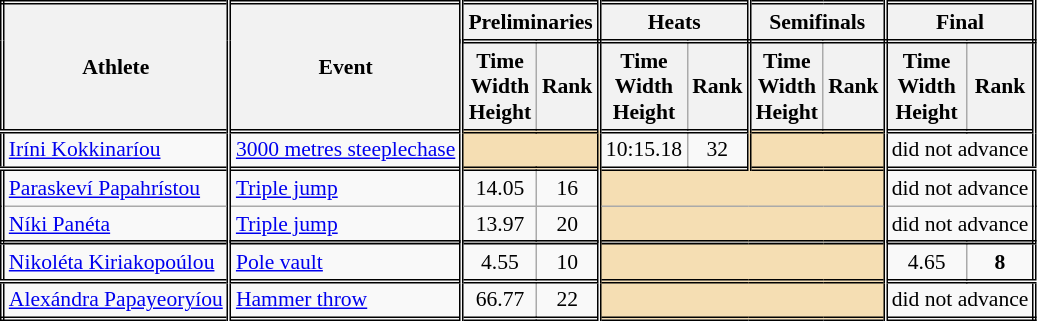<table class=wikitable style="font-size:90%; border: double;">
<tr>
<th rowspan="2" style="border-right:double">Athlete</th>
<th rowspan="2" style="border-right:double">Event</th>
<th colspan="2" style="border-right:double; border-bottom:double;">Preliminaries</th>
<th colspan="2" style="border-right:double; border-bottom:double;">Heats</th>
<th colspan="2" style="border-right:double; border-bottom:double;">Semifinals</th>
<th colspan="2" style="border-right:double; border-bottom:double;">Final</th>
</tr>
<tr>
<th>Time<br>Width<br>Height</th>
<th style="border-right:double">Rank</th>
<th>Time<br>Width<br>Height</th>
<th style="border-right:double">Rank</th>
<th>Time<br>Width<br>Height</th>
<th style="border-right:double">Rank</th>
<th>Time<br>Width<br>Height</th>
<th style="border-right:double">Rank</th>
</tr>
<tr style="border-top: double;">
<td style="border-right:double"><a href='#'>Iríni Kokkinaríou</a></td>
<td style="border-right:double"><a href='#'>3000 metres steeplechase</a></td>
<td style="border-right:double" colspan= 2 bgcolor="wheat"></td>
<td>10:15.18</td>
<td style="border-right:double", align="center">32</td>
<td style="border-right:double" colspan= 2 bgcolor="wheat"></td>
<td colspan= 2, align="center">did not advance</td>
</tr>
<tr style="border-top: double;">
<td style="border-right:double"><a href='#'>Paraskeví Papahrístou</a></td>
<td style="border-right:double"><a href='#'>Triple jump</a></td>
<td align="center">14.05</td>
<td align="center" style="border-right:double">16</td>
<td style="border-right:double" colspan= 4 bgcolor="wheat"></td>
<td colspan= 2, align="center">did not advance</td>
</tr>
<tr>
<td style="border-right:double"><a href='#'>Níki Panéta</a></td>
<td style="border-right:double"><a href='#'>Triple jump</a></td>
<td align="center">13.97</td>
<td align="center" style="border-right:double">20</td>
<td style="border-right:double" colspan= 4 bgcolor="wheat"></td>
<td colspan= 2, align="center">did not advance</td>
</tr>
<tr>
</tr>
<tr style="border-top: double;">
<td style="border-right:double"><a href='#'>Nikoléta Kiriakopoúlou</a></td>
<td style="border-right:double"><a href='#'>Pole vault</a></td>
<td align="center">4.55</td>
<td align="center" style="border-right:double">10</td>
<td style="border-right:double" colspan= 4 bgcolor="wheat"></td>
<td align="center">4.65</td>
<td align="center"><strong>8</strong></td>
</tr>
<tr style="border-top: double;">
<td style="border-right:double"><a href='#'>Alexándra Papayeoryíou</a></td>
<td style="border-right:double"><a href='#'>Hammer throw</a></td>
<td align="center">66.77</td>
<td align="center" style="border-right:double">22</td>
<td style="border-right:double" colspan= 4 bgcolor="wheat"></td>
<td colspan= 2, align="center">did not advance</td>
</tr>
</table>
